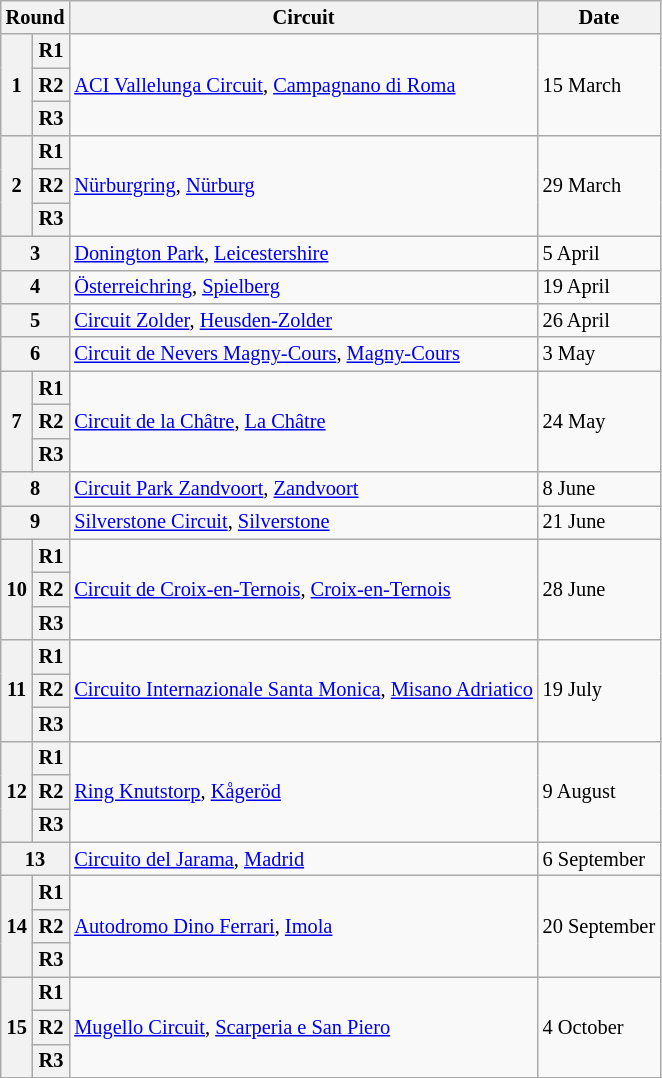<table class="wikitable" style="font-size: 85%;">
<tr>
<th colspan="2">Round</th>
<th>Circuit</th>
<th>Date</th>
</tr>
<tr>
<th rowspan="3">1</th>
<th>R1</th>
<td rowspan="3"> <a href='#'>ACI Vallelunga Circuit</a>, <a href='#'>Campagnano di Roma</a></td>
<td rowspan="3">15 March</td>
</tr>
<tr>
<th>R2</th>
</tr>
<tr>
<th>R3</th>
</tr>
<tr>
<th rowspan="3">2</th>
<th>R1</th>
<td rowspan="3"> <a href='#'>Nürburgring</a>, <a href='#'>Nürburg</a></td>
<td rowspan="3">29 March</td>
</tr>
<tr>
<th>R2</th>
</tr>
<tr>
<th>R3</th>
</tr>
<tr>
<th colspan="2">3</th>
<td> <a href='#'>Donington Park</a>, <a href='#'>Leicestershire</a></td>
<td>5 April</td>
</tr>
<tr>
<th colspan="2">4</th>
<td> <a href='#'>Österreichring</a>, <a href='#'>Spielberg</a></td>
<td>19 April</td>
</tr>
<tr>
<th colspan="2">5</th>
<td> <a href='#'>Circuit Zolder</a>, <a href='#'>Heusden-Zolder</a></td>
<td>26 April</td>
</tr>
<tr>
<th colspan="2">6</th>
<td> <a href='#'>Circuit de Nevers Magny-Cours</a>, <a href='#'>Magny-Cours</a></td>
<td>3 May</td>
</tr>
<tr>
<th rowspan="3">7</th>
<th>R1</th>
<td rowspan="3"> <a href='#'>Circuit de la Châtre</a>, <a href='#'>La Châtre</a></td>
<td rowspan="3">24 May</td>
</tr>
<tr>
<th>R2</th>
</tr>
<tr>
<th>R3</th>
</tr>
<tr>
<th colspan="2">8</th>
<td> <a href='#'>Circuit Park Zandvoort</a>, <a href='#'>Zandvoort</a></td>
<td>8 June</td>
</tr>
<tr>
<th colspan="2">9</th>
<td> <a href='#'>Silverstone Circuit</a>, <a href='#'>Silverstone</a></td>
<td>21 June</td>
</tr>
<tr>
<th rowspan="3">10</th>
<th>R1</th>
<td rowspan="3"> <a href='#'>Circuit de Croix-en-Ternois</a>, <a href='#'>Croix-en-Ternois</a></td>
<td rowspan="3">28 June</td>
</tr>
<tr>
<th>R2</th>
</tr>
<tr>
<th>R3</th>
</tr>
<tr>
<th rowspan="3">11</th>
<th>R1</th>
<td rowspan="3"> <a href='#'>Circuito Internazionale Santa Monica</a>, <a href='#'>Misano Adriatico</a></td>
<td rowspan="3">19 July</td>
</tr>
<tr>
<th>R2</th>
</tr>
<tr>
<th>R3</th>
</tr>
<tr>
<th rowspan="3">12</th>
<th>R1</th>
<td rowspan="3"> <a href='#'>Ring Knutstorp</a>, <a href='#'>Kågeröd</a></td>
<td rowspan="3">9 August</td>
</tr>
<tr>
<th>R2</th>
</tr>
<tr>
<th>R3</th>
</tr>
<tr>
<th colspan="2">13</th>
<td> <a href='#'>Circuito del Jarama</a>, <a href='#'>Madrid</a></td>
<td>6 September</td>
</tr>
<tr>
<th rowspan="3">14</th>
<th>R1</th>
<td rowspan="3"> <a href='#'>Autodromo Dino Ferrari</a>, <a href='#'>Imola</a></td>
<td rowspan="3">20 September</td>
</tr>
<tr>
<th>R2</th>
</tr>
<tr>
<th>R3</th>
</tr>
<tr>
<th rowspan="3">15</th>
<th>R1</th>
<td rowspan="3"> <a href='#'>Mugello Circuit</a>, <a href='#'>Scarperia e San Piero</a></td>
<td rowspan="3">4 October</td>
</tr>
<tr>
<th>R2</th>
</tr>
<tr>
<th>R3</th>
</tr>
<tr>
</tr>
</table>
